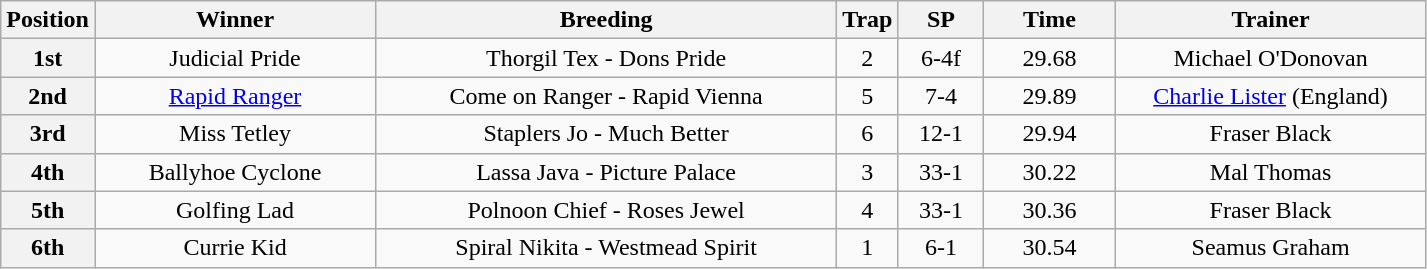<table class="wikitable" style="text-align: center">
<tr>
<th width=30>Position</th>
<th width=180>Winner</th>
<th width=300>Breeding</th>
<th width=30>Trap</th>
<th width=50>SP</th>
<th width=80>Time</th>
<th width=200>Trainer</th>
</tr>
<tr>
<th>1st</th>
<td>Judicial Pride</td>
<td>Thorgil Tex - Dons Pride</td>
<td>2</td>
<td>6-4f</td>
<td>29.68</td>
<td>Michael O'Donovan</td>
</tr>
<tr>
<th>2nd</th>
<td><a href='#'>Rapid Ranger</a></td>
<td>Come on Ranger - Rapid Vienna</td>
<td>5</td>
<td>7-4</td>
<td>29.89</td>
<td><a href='#'>Charlie Lister</a> (England)</td>
</tr>
<tr>
<th>3rd</th>
<td>Miss Tetley</td>
<td>Staplers Jo - Much Better</td>
<td>6</td>
<td>12-1</td>
<td>29.94</td>
<td>Fraser Black</td>
</tr>
<tr>
<th>4th</th>
<td>Ballyhoe Cyclone</td>
<td>Lassa Java - Picture Palace</td>
<td>3</td>
<td>33-1</td>
<td>30.22</td>
<td>Mal Thomas</td>
</tr>
<tr>
<th>5th</th>
<td>Golfing Lad</td>
<td>Polnoon Chief - Roses Jewel</td>
<td>4</td>
<td>33-1</td>
<td>30.36</td>
<td>Fraser Black</td>
</tr>
<tr>
<th>6th</th>
<td>Currie Kid</td>
<td>Spiral Nikita - Westmead Spirit</td>
<td>1</td>
<td>6-1</td>
<td>30.54</td>
<td>Seamus Graham</td>
</tr>
</table>
